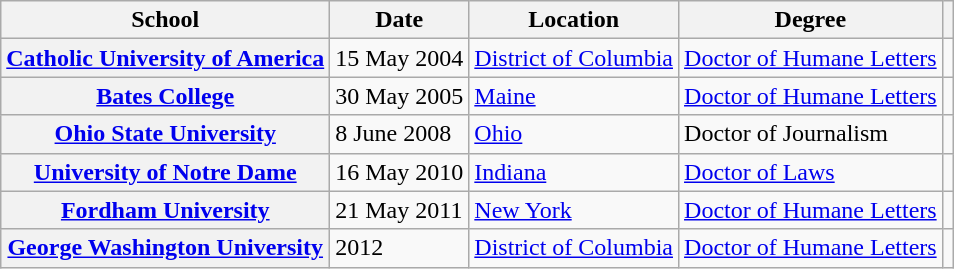<table class="wikitable">
<tr>
<th scope="col">School</th>
<th scope="col" data-sort-type="date">Date</th>
<th scope="col">Location</th>
<th scope="col">Degree</th>
<th scope="col"></th>
</tr>
<tr>
<th scope="row"><a href='#'>Catholic University of America</a></th>
<td>15 May 2004</td>
<td><a href='#'>District of Columbia</a></td>
<td><a href='#'>Doctor of Humane Letters</a></td>
<td></td>
</tr>
<tr>
<th scope="row"><a href='#'>Bates College</a></th>
<td>30 May 2005</td>
<td><a href='#'>Maine</a></td>
<td><a href='#'>Doctor of Humane Letters</a></td>
<td></td>
</tr>
<tr>
<th scope="row"><a href='#'>Ohio State University</a></th>
<td>8 June 2008</td>
<td><a href='#'>Ohio</a></td>
<td>Doctor of Journalism</td>
<td></td>
</tr>
<tr>
<th scope="row"><a href='#'>University of Notre Dame</a></th>
<td>16 May 2010</td>
<td><a href='#'>Indiana</a></td>
<td><a href='#'>Doctor of Laws</a></td>
<td></td>
</tr>
<tr>
<th scope="row"><a href='#'>Fordham University</a></th>
<td>21 May 2011</td>
<td><a href='#'>New York</a></td>
<td><a href='#'>Doctor of Humane Letters</a></td>
<td></td>
</tr>
<tr>
<th scope="row"><a href='#'>George Washington University</a></th>
<td>2012</td>
<td><a href='#'>District of Columbia</a></td>
<td><a href='#'>Doctor of Humane Letters</a></td>
<td></td>
</tr>
</table>
